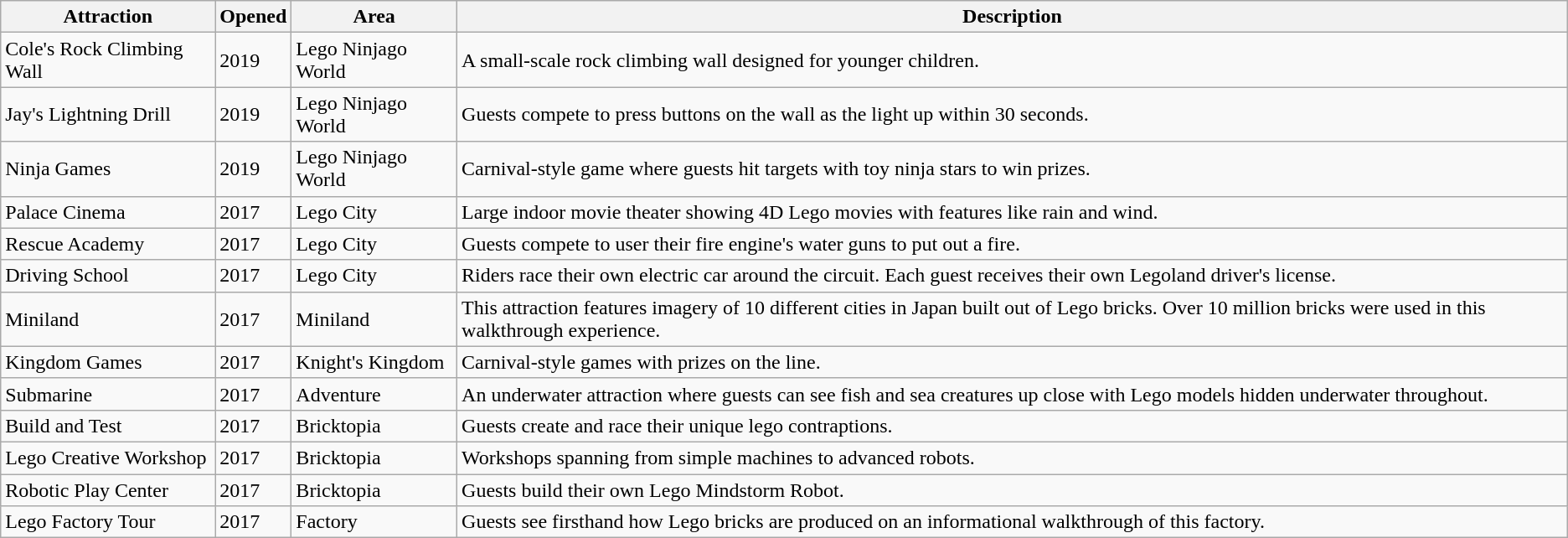<table class="wikitable sortable">
<tr>
<th>Attraction</th>
<th>Opened</th>
<th>Area</th>
<th>Description</th>
</tr>
<tr>
<td>Cole's Rock Climbing Wall</td>
<td>2019</td>
<td>Lego Ninjago World</td>
<td>A small-scale rock climbing wall designed for younger children.</td>
</tr>
<tr>
<td>Jay's Lightning Drill</td>
<td>2019</td>
<td>Lego Ninjago World</td>
<td>Guests compete to press buttons on the wall as the light up within 30 seconds.</td>
</tr>
<tr>
<td>Ninja Games</td>
<td>2019</td>
<td>Lego Ninjago  World</td>
<td>Carnival-style game where guests hit targets with  toy ninja stars to win prizes.</td>
</tr>
<tr>
<td>Palace Cinema</td>
<td>2017</td>
<td>Lego City</td>
<td>Large indoor movie theater showing 4D Lego movies with features like rain and wind.</td>
</tr>
<tr>
<td>Rescue Academy</td>
<td>2017</td>
<td>Lego City</td>
<td>Guests compete to user their fire engine's water guns to put out a fire.</td>
</tr>
<tr>
<td>Driving School</td>
<td>2017</td>
<td>Lego City</td>
<td>Riders race their own electric car around the circuit. Each guest receives their own Legoland driver's license.</td>
</tr>
<tr>
<td>Miniland</td>
<td>2017</td>
<td>Miniland</td>
<td>This attraction features imagery of 10 different cities in Japan built out of Lego bricks. Over 10 million bricks were used in this walkthrough experience.</td>
</tr>
<tr>
<td>Kingdom Games</td>
<td>2017</td>
<td>Knight's Kingdom</td>
<td>Carnival-style games with prizes on the line.</td>
</tr>
<tr>
<td>Submarine</td>
<td>2017</td>
<td>Adventure</td>
<td>An underwater attraction where guests can see fish and sea creatures up close with Lego models hidden underwater throughout.</td>
</tr>
<tr>
<td>Build and Test</td>
<td>2017</td>
<td>Bricktopia</td>
<td>Guests create and race their unique lego contraptions.</td>
</tr>
<tr>
<td>Lego Creative Workshop</td>
<td>2017</td>
<td>Bricktopia</td>
<td>Workshops spanning from simple machines to advanced robots.</td>
</tr>
<tr>
<td>Robotic Play Center</td>
<td>2017</td>
<td>Bricktopia</td>
<td>Guests build their own Lego Mindstorm Robot.</td>
</tr>
<tr>
<td>Lego Factory Tour</td>
<td>2017</td>
<td>Factory</td>
<td>Guests see firsthand how Lego bricks are produced on an informational walkthrough of this factory.</td>
</tr>
</table>
